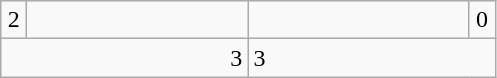<table class=wikitable>
<tr>
<td align=center width=10>2</td>
<td align=center width=140></td>
<td align="center" width="140" !></td>
<td align="center" width="10">0</td>
</tr>
<tr>
<td colspan=2 align=right>3</td>
<td colspan="2">3</td>
</tr>
</table>
